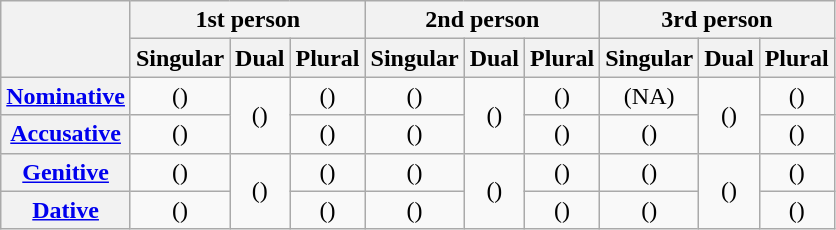<table style="text-align: center;" class="wikitable">
<tr>
<th rowspan="2"></th>
<th colspan="3">1st person</th>
<th colspan="3">2nd person</th>
<th colspan="3">3rd person</th>
</tr>
<tr>
<th>Singular</th>
<th>Dual</th>
<th>Plural</th>
<th>Singular</th>
<th>Dual</th>
<th>Plural</th>
<th>Singular</th>
<th>Dual</th>
<th>Plural</th>
</tr>
<tr>
<th><a href='#'>Nominative</a></th>
<td> ()</td>
<td rowspan="2"> ()</td>
<td> ()</td>
<td> ()</td>
<td rowspan="2"> ()</td>
<td> ()</td>
<td>(NA)</td>
<td rowspan="2"> ()</td>
<td> ()</td>
</tr>
<tr>
<th><a href='#'>Accusative</a></th>
<td> ()</td>
<td> ()</td>
<td> ()</td>
<td> ()</td>
<td> ()</td>
<td> ()</td>
</tr>
<tr>
<th><a href='#'>Genitive</a></th>
<td> ()</td>
<td rowspan="2"> ()</td>
<td> ()</td>
<td> ()</td>
<td rowspan="2"> ()</td>
<td> ()</td>
<td> ()</td>
<td rowspan="2"> ()</td>
<td> ()</td>
</tr>
<tr>
<th><a href='#'>Dative</a></th>
<td> ()</td>
<td> ()</td>
<td> ()</td>
<td> ()</td>
<td> ()</td>
<td> ()</td>
</tr>
</table>
